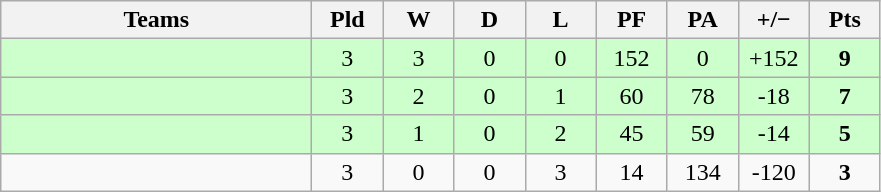<table class="wikitable" style="text-align: center;">
<tr>
<th width="200">Teams</th>
<th width="40">Pld</th>
<th width="40">W</th>
<th width="40">D</th>
<th width="40">L</th>
<th width="40">PF</th>
<th width="40">PA</th>
<th width="40">+/−</th>
<th width="40">Pts</th>
</tr>
<tr bgcolor=#ccffcc>
<td align=left></td>
<td>3</td>
<td>3</td>
<td>0</td>
<td>0</td>
<td>152</td>
<td>0</td>
<td>+152</td>
<td><strong>9</strong></td>
</tr>
<tr bgcolor=#ccffcc>
<td align=left></td>
<td>3</td>
<td>2</td>
<td>0</td>
<td>1</td>
<td>60</td>
<td>78</td>
<td>-18</td>
<td><strong>7</strong></td>
</tr>
<tr bgcolor=#ccffcc>
<td align=left></td>
<td>3</td>
<td>1</td>
<td>0</td>
<td>2</td>
<td>45</td>
<td>59</td>
<td>-14</td>
<td><strong>5</strong></td>
</tr>
<tr>
<td align=left></td>
<td>3</td>
<td>0</td>
<td>0</td>
<td>3</td>
<td>14</td>
<td>134</td>
<td>-120</td>
<td><strong>3</strong></td>
</tr>
</table>
